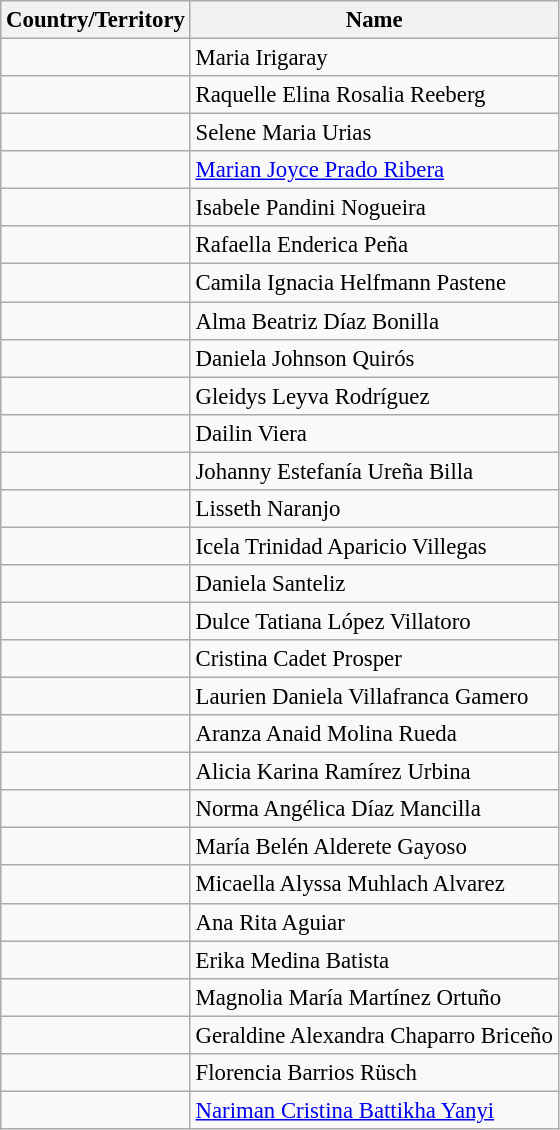<table class="wikitable sortable" style="font-size: 95%;">
<tr>
<th><strong>Country/Territory</strong></th>
<th><strong>Name</strong></th>
</tr>
<tr>
<td><strong></strong></td>
<td>Maria Irigaray</td>
</tr>
<tr>
<td><strong></strong></td>
<td>Raquelle Elina Rosalia Reeberg</td>
</tr>
<tr>
<td><strong></strong></td>
<td>Selene Maria Urias</td>
</tr>
<tr>
<td><strong></strong></td>
<td><a href='#'>Marian Joyce Prado Ribera</a></td>
</tr>
<tr>
<td><strong></strong></td>
<td>Isabele Pandini Nogueira</td>
</tr>
<tr>
<td><strong></strong></td>
<td>Rafaella Enderica Peña</td>
</tr>
<tr>
<td><strong></strong></td>
<td>Camila Ignacia Helfmann Pastene</td>
</tr>
<tr>
<td><strong></strong></td>
<td>Alma Beatriz Díaz Bonilla</td>
</tr>
<tr>
<td><strong></strong></td>
<td>Daniela Johnson Quirós</td>
</tr>
<tr>
<td><strong></strong></td>
<td>Gleidys Leyva Rodríguez</td>
</tr>
<tr>
<td><strong></strong></td>
<td>Dailin Viera</td>
</tr>
<tr>
<td><strong></strong></td>
<td>Johanny Estefanía Ureña Billa</td>
</tr>
<tr>
<td><strong></strong></td>
<td>Lisseth Naranjo</td>
</tr>
<tr>
<td><strong></strong></td>
<td>Icela Trinidad Aparicio Villegas</td>
</tr>
<tr>
<td><strong></strong></td>
<td>Daniela Santeliz</td>
</tr>
<tr>
<td><strong></strong></td>
<td>Dulce Tatiana López Villatoro</td>
</tr>
<tr>
<td><strong></strong></td>
<td>Cristina Cadet Prosper</td>
</tr>
<tr>
<td><strong></strong></td>
<td>Laurien Daniela Villafranca Gamero</td>
</tr>
<tr>
<td><strong></strong></td>
<td>Aranza Anaid Molina Rueda</td>
</tr>
<tr>
<td><strong></strong></td>
<td>Alicia Karina Ramírez Urbina</td>
</tr>
<tr>
<td><strong></strong></td>
<td>Norma Angélica Díaz Mancilla</td>
</tr>
<tr>
<td><strong></strong></td>
<td>María Belén Alderete Gayoso</td>
</tr>
<tr>
<td><strong></strong></td>
<td>Micaella Alyssa Muhlach Alvarez</td>
</tr>
<tr>
<td><strong></strong></td>
<td>Ana Rita Aguiar</td>
</tr>
<tr>
<td><strong></strong></td>
<td>Erika Medina Batista</td>
</tr>
<tr>
<td><strong></strong></td>
<td>Magnolia María Martínez Ortuño</td>
</tr>
<tr>
<td><strong></strong></td>
<td>Geraldine Alexandra Chaparro Briceño</td>
</tr>
<tr>
<td><strong></strong></td>
<td>Florencia Barrios Rüsch</td>
</tr>
<tr>
<td><strong></strong></td>
<td><a href='#'>Nariman Cristina Battikha Yanyi</a></td>
</tr>
</table>
